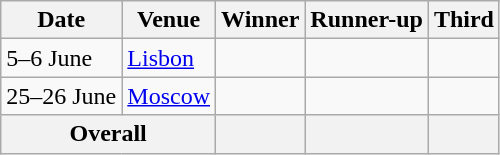<table class="wikitable">
<tr>
<th>Date</th>
<th>Venue</th>
<th>Winner</th>
<th>Runner-up</th>
<th>Third</th>
</tr>
<tr>
<td>5–6 June</td>
<td> <a href='#'>Lisbon</a></td>
<td></td>
<td></td>
<td></td>
</tr>
<tr>
<td>25–26 June</td>
<td> <a href='#'>Moscow</a></td>
<td></td>
<td></td>
<td></td>
</tr>
<tr>
<th colspan=2>Overall</th>
<th></th>
<th></th>
<th></th>
</tr>
</table>
